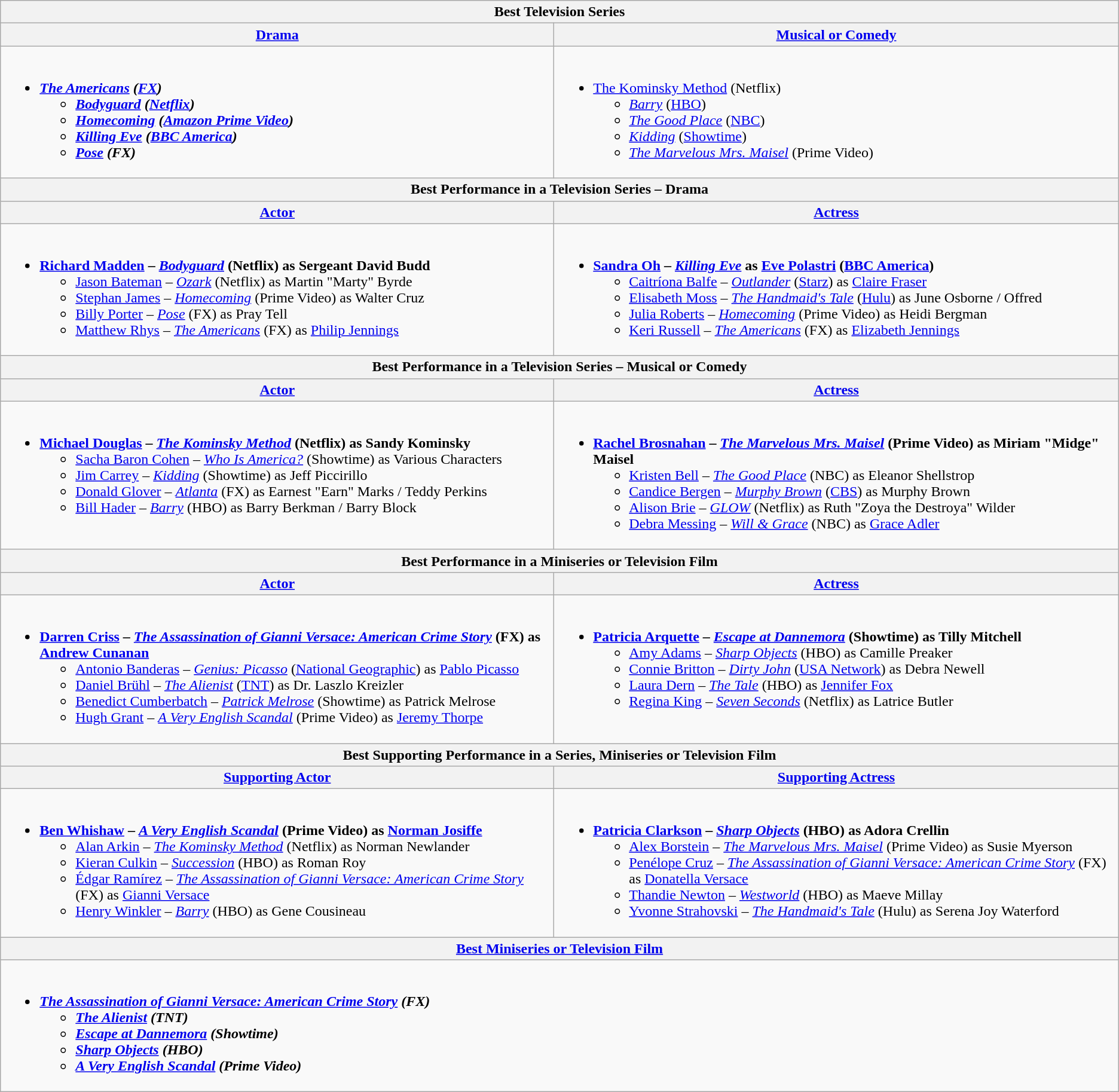<table class=wikitable style="width=100%">
<tr>
<th colspan=2>Best Television Series</th>
</tr>
<tr>
<th style="width=50%"><a href='#'>Drama</a></th>
<th style="width=50%"><a href='#'>Musical or Comedy</a></th>
</tr>
<tr>
<td valign="top"><br><ul><li><strong><em><a href='#'>The Americans</a><em> (<a href='#'>FX</a>)<strong><ul><li></em><a href='#'>Bodyguard</a><em> (<a href='#'>Netflix</a>)</li><li></em><a href='#'>Homecoming</a><em> (<a href='#'>Amazon Prime Video</a>)</li><li></em><a href='#'>Killing Eve</a><em> (<a href='#'>BBC America</a>)</li><li></em><a href='#'>Pose</a><em> (FX)</li></ul></li></ul></td>
<td valign="top"><br><ul><li></em></strong><a href='#'>The Kominsky Method</a></em> (Netflix)</strong><ul><li><em><a href='#'>Barry</a></em> (<a href='#'>HBO</a>)</li><li><em><a href='#'>The Good Place</a></em> (<a href='#'>NBC</a>)</li><li><em><a href='#'>Kidding</a></em> (<a href='#'>Showtime</a>)</li><li><em><a href='#'>The Marvelous Mrs. Maisel</a></em> (Prime Video)</li></ul></li></ul></td>
</tr>
<tr>
<th colspan=2>Best Performance in a Television Series – Drama</th>
</tr>
<tr>
<th><a href='#'>Actor</a></th>
<th><a href='#'>Actress</a></th>
</tr>
<tr>
<td valign="top"><br><ul><li><strong><a href='#'>Richard Madden</a> – <em><a href='#'>Bodyguard</a></em> (Netflix) as Sergeant David Budd</strong><ul><li><a href='#'>Jason Bateman</a> – <em><a href='#'>Ozark</a></em> (Netflix) as Martin "Marty" Byrde</li><li><a href='#'>Stephan James</a> – <em><a href='#'>Homecoming</a></em> (Prime Video) as Walter Cruz</li><li><a href='#'>Billy Porter</a> – <em><a href='#'>Pose</a></em> (FX) as Pray Tell</li><li><a href='#'>Matthew Rhys</a> – <em><a href='#'>The Americans</a></em> (FX) as <a href='#'>Philip Jennings</a></li></ul></li></ul></td>
<td valign="top"><br><ul><li><strong><a href='#'>Sandra Oh</a> – <em><a href='#'>Killing Eve</a></em> as <a href='#'>Eve Polastri</a> (<a href='#'>BBC America</a>)</strong><ul><li><a href='#'>Caitríona Balfe</a> – <em><a href='#'>Outlander</a></em> (<a href='#'>Starz</a>) as <a href='#'>Claire Fraser</a></li><li><a href='#'>Elisabeth Moss</a> – <em><a href='#'>The Handmaid's Tale</a></em> (<a href='#'>Hulu</a>) as June Osborne / Offred</li><li><a href='#'>Julia Roberts</a> – <em><a href='#'>Homecoming</a></em> (Prime Video)  as Heidi Bergman</li><li><a href='#'>Keri Russell</a> – <em><a href='#'>The Americans</a></em> (FX) as <a href='#'>Elizabeth Jennings</a></li></ul></li></ul></td>
</tr>
<tr>
<th colspan=2>Best Performance in a Television Series – Musical or Comedy</th>
</tr>
<tr>
<th><a href='#'>Actor</a></th>
<th><a href='#'>Actress</a></th>
</tr>
<tr>
<td valign="top"><br><ul><li><strong><a href='#'>Michael Douglas</a> – <em><a href='#'>The Kominsky Method</a></em> (Netflix) as Sandy Kominsky</strong><ul><li><a href='#'>Sacha Baron Cohen</a> – <em><a href='#'>Who Is America?</a></em> (Showtime) as Various Characters</li><li><a href='#'>Jim Carrey</a> – <em><a href='#'>Kidding</a></em> (Showtime) as Jeff Piccirillo</li><li><a href='#'>Donald Glover</a> – <em><a href='#'>Atlanta</a></em> (FX) as Earnest "Earn" Marks / Teddy Perkins</li><li><a href='#'>Bill Hader</a> – <em><a href='#'>Barry</a></em> (HBO) as Barry Berkman / Barry Block</li></ul></li></ul></td>
<td valign="top"><br><ul><li><strong><a href='#'>Rachel Brosnahan</a> – <em><a href='#'>The Marvelous Mrs. Maisel</a></em> (Prime Video)  as Miriam "Midge" Maisel</strong><ul><li><a href='#'>Kristen Bell</a> – <em><a href='#'>The Good Place</a></em> (NBC) as Eleanor Shellstrop</li><li><a href='#'>Candice Bergen</a> – <em><a href='#'>Murphy Brown</a></em> (<a href='#'>CBS</a>) as Murphy Brown</li><li><a href='#'>Alison Brie</a> – <em><a href='#'>GLOW</a></em> (Netflix) as Ruth "Zoya the Destroya" Wilder</li><li><a href='#'>Debra Messing</a> – <em><a href='#'>Will & Grace</a></em> (NBC) as <a href='#'>Grace Adler</a></li></ul></li></ul></td>
</tr>
<tr>
<th colspan=2>Best Performance in a Miniseries or Television Film</th>
</tr>
<tr>
<th><a href='#'>Actor</a></th>
<th><a href='#'>Actress</a></th>
</tr>
<tr>
<td valign="top"><br><ul><li><strong><a href='#'>Darren Criss</a> – <em><a href='#'>The Assassination of Gianni Versace: American Crime Story</a></em> (FX) as <a href='#'>Andrew Cunanan</a></strong><ul><li><a href='#'>Antonio Banderas</a> – <em><a href='#'>Genius: Picasso</a></em> (<a href='#'>National Geographic</a>) as <a href='#'>Pablo Picasso</a></li><li><a href='#'>Daniel Brühl</a> – <em><a href='#'>The Alienist</a></em> (<a href='#'>TNT</a>) as Dr. Laszlo Kreizler</li><li><a href='#'>Benedict Cumberbatch</a> – <em><a href='#'>Patrick Melrose</a></em> (Showtime) as Patrick Melrose</li><li><a href='#'>Hugh Grant</a> – <em><a href='#'>A Very English Scandal</a></em> (Prime Video) as <a href='#'>Jeremy Thorpe</a></li></ul></li></ul></td>
<td valign="top"><br><ul><li><strong><a href='#'>Patricia Arquette</a> – <em><a href='#'>Escape at Dannemora</a></em> (Showtime) as Tilly Mitchell</strong><ul><li><a href='#'>Amy Adams</a> – <em><a href='#'>Sharp Objects</a></em> (HBO) as Camille Preaker</li><li><a href='#'>Connie Britton</a> – <em><a href='#'>Dirty John</a></em> (<a href='#'>USA Network</a>) as Debra Newell</li><li><a href='#'>Laura Dern</a> – <em><a href='#'>The Tale</a></em> (HBO) as <a href='#'>Jennifer Fox</a></li><li><a href='#'>Regina King</a> – <em><a href='#'>Seven Seconds</a></em> (Netflix)  as Latrice Butler</li></ul></li></ul></td>
</tr>
<tr>
<th colspan=2>Best Supporting Performance in a Series, Miniseries or Television Film</th>
</tr>
<tr>
<th><a href='#'>Supporting Actor</a></th>
<th><a href='#'>Supporting Actress</a></th>
</tr>
<tr>
<td valign="top"><br><ul><li><strong><a href='#'>Ben Whishaw</a> – <em><a href='#'>A Very English Scandal</a></em> (Prime Video) as <a href='#'>Norman Josiffe</a></strong><ul><li><a href='#'>Alan Arkin</a> – <em><a href='#'>The Kominsky Method</a></em> (Netflix) as Norman Newlander</li><li><a href='#'>Kieran Culkin</a> – <em><a href='#'>Succession</a></em> (HBO) as Roman Roy</li><li><a href='#'>Édgar Ramírez</a> – <em><a href='#'>The Assassination of Gianni Versace: American Crime Story</a></em> (FX) as <a href='#'>Gianni Versace</a></li><li><a href='#'>Henry Winkler</a> – <em><a href='#'>Barry</a></em> (HBO) as Gene Cousineau</li></ul></li></ul></td>
<td valign="top"><br><ul><li><strong><a href='#'>Patricia Clarkson</a> – <em><a href='#'>Sharp Objects</a></em> (HBO) as Adora Crellin</strong><ul><li><a href='#'>Alex Borstein</a> – <em><a href='#'>The Marvelous Mrs. Maisel</a></em> (Prime Video) as Susie Myerson</li><li><a href='#'>Penélope Cruz</a> – <em><a href='#'>The Assassination of Gianni Versace: American Crime Story</a></em> (FX) as <a href='#'>Donatella Versace</a></li><li><a href='#'>Thandie Newton</a> – <em><a href='#'>Westworld</a></em> (HBO) as Maeve Millay</li><li><a href='#'>Yvonne Strahovski</a> – <em><a href='#'>The Handmaid's Tale</a></em> (Hulu) as Serena Joy Waterford</li></ul></li></ul></td>
</tr>
<tr>
<th colspan=2><a href='#'>Best Miniseries or Television Film</a></th>
</tr>
<tr>
<td colspan=2 style="vertical-align:top;"><br><ul><li><strong><em><a href='#'>The Assassination of Gianni Versace: American Crime Story</a><em> (FX)<strong><ul><li></em><a href='#'>The Alienist</a><em> (TNT)</li><li></em><a href='#'>Escape at Dannemora</a><em> (Showtime)</li><li></em><a href='#'>Sharp Objects</a><em> (HBO)</li><li></em><a href='#'>A Very English Scandal</a><em> (Prime Video)</li></ul></li></ul></td>
</tr>
</table>
